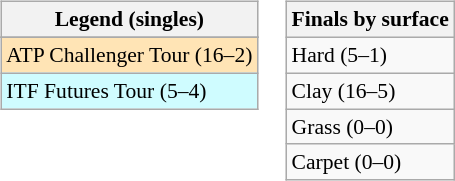<table>
<tr valign=top>
<td><br><table class=wikitable style=font-size:90%>
<tr>
<th>Legend (singles)</th>
</tr>
<tr bgcolor=e5d1cb>
</tr>
<tr bgcolor=moccasin>
<td>ATP Challenger Tour (16–2)</td>
</tr>
<tr bgcolor=cffcff>
<td>ITF Futures Tour (5–4)</td>
</tr>
</table>
</td>
<td><br><table class=wikitable style=font-size:90%>
<tr>
<th>Finals by surface</th>
</tr>
<tr>
<td>Hard (5–1)</td>
</tr>
<tr>
<td>Clay (16–5)</td>
</tr>
<tr>
<td>Grass (0–0)</td>
</tr>
<tr>
<td>Carpet (0–0)</td>
</tr>
</table>
</td>
</tr>
</table>
